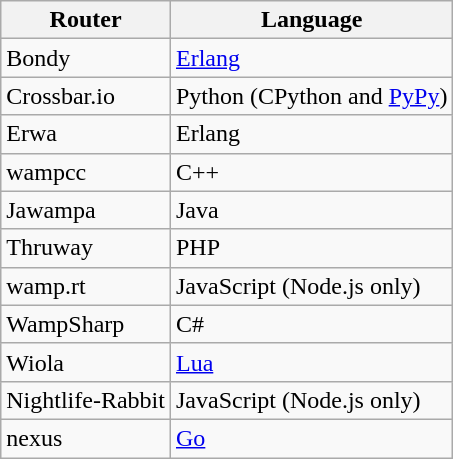<table class="wikitable">
<tr>
<th>Router</th>
<th>Language</th>
</tr>
<tr>
<td>Bondy</td>
<td><a href='#'>Erlang</a></td>
</tr>
<tr>
<td>Crossbar.io</td>
<td>Python (CPython and <a href='#'>PyPy</a>)</td>
</tr>
<tr>
<td>Erwa</td>
<td>Erlang</td>
</tr>
<tr>
<td>wampcc</td>
<td>C++</td>
</tr>
<tr>
<td>Jawampa</td>
<td>Java</td>
</tr>
<tr>
<td>Thruway</td>
<td>PHP</td>
</tr>
<tr>
<td>wamp.rt</td>
<td>JavaScript (Node.js only)</td>
</tr>
<tr>
<td>WampSharp</td>
<td>C#</td>
</tr>
<tr>
<td>Wiola</td>
<td><a href='#'>Lua</a></td>
</tr>
<tr>
<td>Nightlife-Rabbit</td>
<td>JavaScript (Node.js only)</td>
</tr>
<tr>
<td>nexus</td>
<td><a href='#'>Go</a></td>
</tr>
</table>
